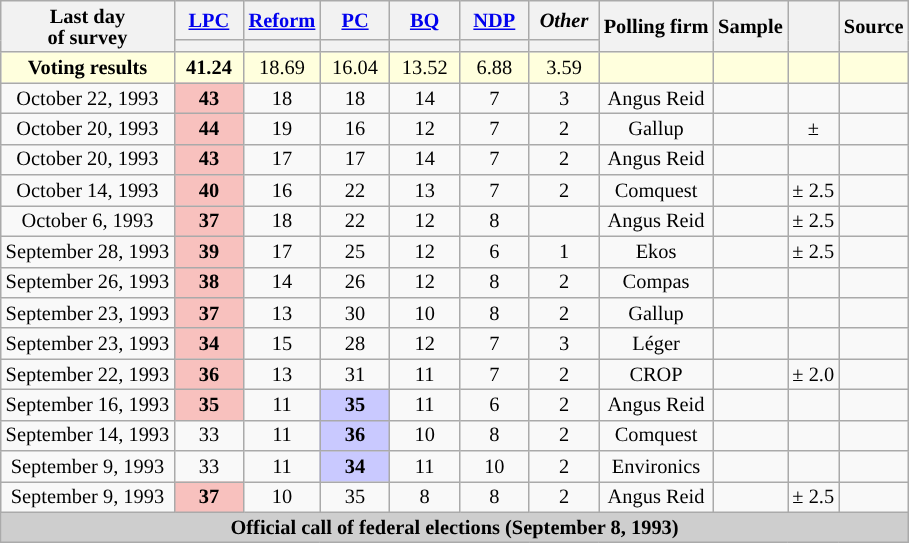<table class="wikitable" style="text-align:center;font-size:85%;line-height:14px;" align="center">
<tr>
<th rowspan="2">Last day <br>of survey</th>
<th class="unsortable" style="width:40px;"><a href='#'>LPC</a></th>
<th class="unsortable" style="width:40px;"><a href='#'>Reform</a></th>
<th class="unsortable" style="width:40px;"><a href='#'>PC</a></th>
<th class="unsortable" style="width:40px;"><a href='#'>BQ</a></th>
<th class="unsortable" style="width:40px;"><a href='#'>NDP</a></th>
<th class="unsortable" style="width:40px;"><em>Other</em></th>
<th rowspan="2">Polling firm</th>
<th rowspan="2">Sample</th>
<th rowspan="2"></th>
<th rowspan="2">Source</th>
</tr>
<tr style="line-height:5px;">
<th style="background:"></th>
<th style="background:"></th>
<th style="background:"></th>
<th style="background:"></th>
<th style="background:"></th>
<th style="background:"></th>
</tr>
<tr style="background:#ffd;">
<td><strong>Voting results</strong></td>
<td><strong>41.24</strong></td>
<td>18.69</td>
<td>16.04</td>
<td>13.52</td>
<td>6.88</td>
<td>3.59</td>
<td></td>
<td></td>
<td></td>
<td></td>
</tr>
<tr>
<td>October 22, 1993</td>
<td style="background:#F8C1BE"><strong>43</strong></td>
<td>18</td>
<td>18</td>
<td>14</td>
<td>7</td>
<td>3</td>
<td>Angus Reid</td>
<td></td>
<td></td>
<td></td>
</tr>
<tr>
<td>October 20, 1993</td>
<td style="background:#F8C1BE"><strong>44</strong></td>
<td>19</td>
<td>16</td>
<td>12</td>
<td>7</td>
<td>2</td>
<td>Gallup</td>
<td></td>
<td>± </td>
<td></td>
</tr>
<tr>
<td>October 20, 1993</td>
<td style="background:#F8C1BE"><strong>43</strong></td>
<td>17</td>
<td>17</td>
<td>14</td>
<td>7</td>
<td>2</td>
<td>Angus Reid</td>
<td></td>
<td></td>
<td></td>
</tr>
<tr>
<td>October 14, 1993</td>
<td style="background:#F8C1BE"><strong>40</strong></td>
<td>16</td>
<td>22</td>
<td>13</td>
<td>7</td>
<td>2</td>
<td>Comquest</td>
<td></td>
<td>± 2.5</td>
<td></td>
</tr>
<tr>
<td>October 6, 1993</td>
<td style="background:#F8C1BE"><strong>37</strong></td>
<td>18</td>
<td>22</td>
<td>12</td>
<td>8</td>
<td></td>
<td>Angus Reid</td>
<td></td>
<td>± 2.5</td>
<td> </td>
</tr>
<tr>
<td>September 28, 1993</td>
<td style="background:#F8C1BE"><strong>39</strong></td>
<td>17</td>
<td>25</td>
<td>12</td>
<td>6</td>
<td>1</td>
<td>Ekos</td>
<td></td>
<td>± 2.5</td>
<td></td>
</tr>
<tr>
<td>September 26, 1993</td>
<td style="background:#F8C1BE"><strong>38</strong></td>
<td>14</td>
<td>26</td>
<td>12</td>
<td>8</td>
<td>2</td>
<td>Compas</td>
<td></td>
<td></td>
<td></td>
</tr>
<tr>
<td>September 23, 1993</td>
<td style="background:#F8C1BE"><strong>37</strong></td>
<td>13</td>
<td>30</td>
<td>10</td>
<td>8</td>
<td>2</td>
<td>Gallup</td>
<td></td>
<td></td>
<td></td>
</tr>
<tr>
<td>September 23, 1993</td>
<td style="background:#F8C1BE"><strong>34</strong></td>
<td>15</td>
<td>28</td>
<td>12</td>
<td>7</td>
<td>3</td>
<td>Léger</td>
<td></td>
<td></td>
<td></td>
</tr>
<tr>
<td>September 22, 1993</td>
<td style="background:#F8C1BE"><strong>36</strong></td>
<td>13</td>
<td>31</td>
<td>11</td>
<td>7</td>
<td>2</td>
<td>CROP</td>
<td></td>
<td>± 2.0</td>
<td></td>
</tr>
<tr>
<td>September 16, 1993</td>
<td style="background:#F8C1BE"><strong>35</strong></td>
<td>11</td>
<td style="background:#C9C9FF"><strong>35</strong></td>
<td>11</td>
<td>6</td>
<td>2</td>
<td>Angus Reid</td>
<td></td>
<td></td>
<td></td>
</tr>
<tr>
<td>September 14, 1993</td>
<td>33</td>
<td>11</td>
<td style="background:#C9C9FF"><strong>36</strong></td>
<td>10</td>
<td>8</td>
<td>2</td>
<td>Comquest</td>
<td></td>
<td></td>
<td></td>
</tr>
<tr>
<td>September 9, 1993</td>
<td>33</td>
<td>11</td>
<td style="background:#C9C9FF"><strong>34</strong></td>
<td>11</td>
<td>10</td>
<td>2</td>
<td>Environics</td>
<td></td>
<td></td>
<td></td>
</tr>
<tr>
<td>September 9, 1993</td>
<td style="background:#F8C1BE"><strong>37</strong></td>
<td>10</td>
<td>35</td>
<td>8</td>
<td>8</td>
<td>2</td>
<td>Angus Reid</td>
<td></td>
<td>± 2.5</td>
<td> </td>
</tr>
<tr>
<td colspan="11" align="center" style="background-color:#CECECE;"><strong>Official call of federal elections (September 8, 1993)</strong></td>
</tr>
</table>
